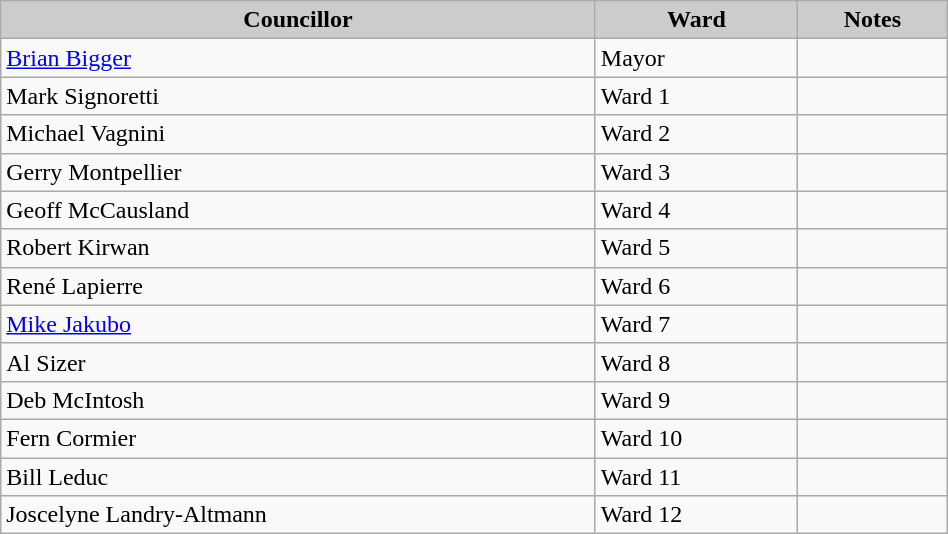<table class="wikitable" width=50%>
<tr>
<th style="background:#cccccc;"><strong>Councillor</strong></th>
<th style="background:#cccccc;"><strong>Ward</strong></th>
<th style="background:#cccccc;"><strong>Notes</strong></th>
</tr>
<tr>
<td><a href='#'>Brian Bigger</a></td>
<td>Mayor</td>
<td></td>
</tr>
<tr>
<td>Mark Signoretti</td>
<td>Ward 1</td>
<td></td>
</tr>
<tr>
<td>Michael Vagnini</td>
<td>Ward 2</td>
<td></td>
</tr>
<tr>
<td>Gerry Montpellier</td>
<td>Ward 3</td>
<td></td>
</tr>
<tr>
<td>Geoff McCausland</td>
<td>Ward 4</td>
<td></td>
</tr>
<tr>
<td>Robert Kirwan</td>
<td>Ward 5</td>
<td></td>
</tr>
<tr>
<td>René Lapierre</td>
<td>Ward 6</td>
<td></td>
</tr>
<tr>
<td><a href='#'>Mike Jakubo</a></td>
<td>Ward 7</td>
<td></td>
</tr>
<tr>
<td>Al Sizer</td>
<td>Ward 8</td>
<td></td>
</tr>
<tr>
<td>Deb McIntosh</td>
<td>Ward 9</td>
<td></td>
</tr>
<tr>
<td>Fern Cormier</td>
<td>Ward 10</td>
<td></td>
</tr>
<tr>
<td>Bill Leduc</td>
<td>Ward 11</td>
<td></td>
</tr>
<tr>
<td>Joscelyne Landry-Altmann</td>
<td>Ward 12</td>
<td></td>
</tr>
</table>
